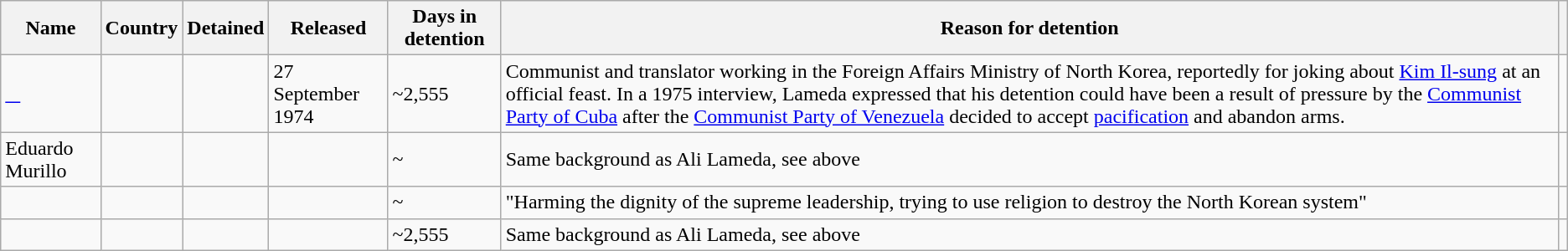<table class="wikitable sortable">
<tr>
<th>Name</th>
<th>Country</th>
<th>Detained</th>
<th>Released</th>
<th>Days in detention</th>
<th>Reason for detention</th>
<th class="unsortable"></th>
</tr>
<tr>
<td><a href='#'>⠀</a></td>
<td></td>
<td></td>
<td>27 September 1974</td>
<td>~2,555</td>
<td>Communist and translator working in the Foreign Affairs Ministry of North Korea, reportedly for joking about <a href='#'>Kim Il-sung</a> at an official feast. In a 1975 interview, Lameda expressed that his detention could have been a result of pressure by the <a href='#'>Communist Party of Cuba</a> after the <a href='#'>Communist Party of Venezuela</a> decided to accept <a href='#'>pacification</a> and abandon arms.</td>
<td align="center"></td>
</tr>
<tr>
<td>Eduardo Murillo</td>
<td></td>
<td></td>
<td></td>
<td>~</td>
<td>Same background as Ali Lameda, see above</td>
<td></td>
</tr>
<tr>
<td></td>
<td></td>
<td></td>
<td></td>
<td>~</td>
<td>"Harming the dignity of the supreme leadership, trying to use religion to destroy the North Korean system"</td>
<td></td>
</tr>
<tr>
<td></td>
<td></td>
<td></td>
<td></td>
<td>~2,555</td>
<td>Same background as Ali Lameda, see above</td>
<td align="center"></td>
</tr>
</table>
